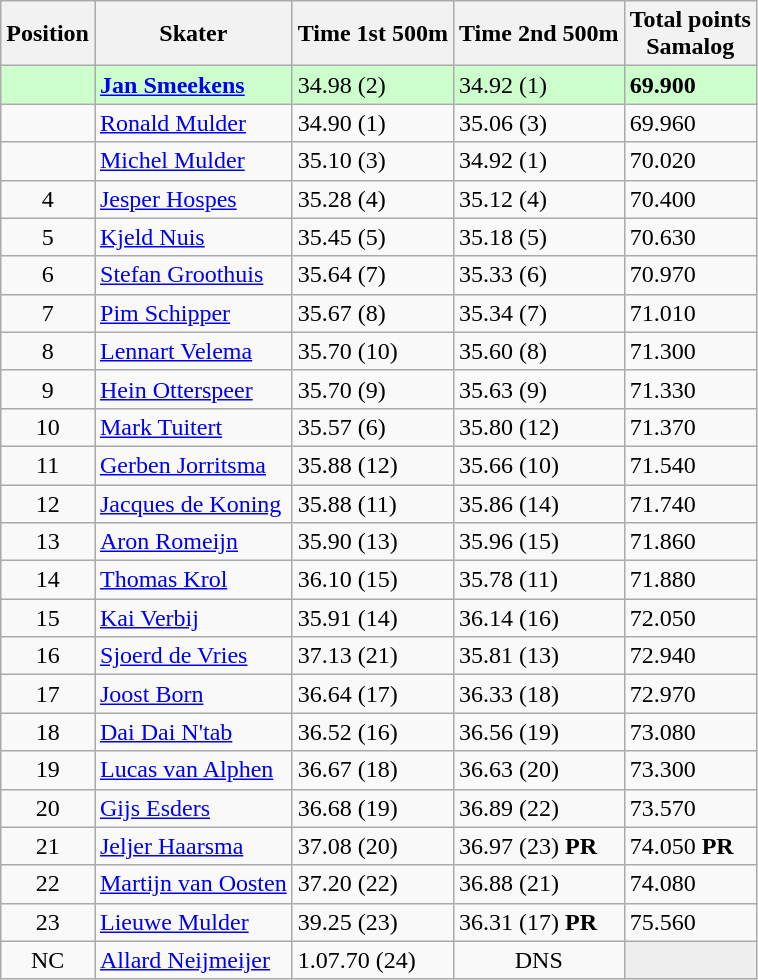<table class="wikitable">
<tr>
<th>Position</th>
<th>Skater</th>
<th>Time 1st 500m</th>
<th>Time 2nd 500m</th>
<th>Total points <br> Samalog</th>
</tr>
<tr bgcolor=ccffcc>
<td align="center"></td>
<td><strong><a href='#'>Jan Smeekens</a></strong></td>
<td>34.98 (2)</td>
<td>34.92 (1)</td>
<td><strong>69.900</strong></td>
</tr>
<tr>
<td align="center"></td>
<td><a href='#'>Ronald Mulder</a></td>
<td>34.90 (1)</td>
<td>35.06 (3)</td>
<td>69.960</td>
</tr>
<tr>
<td align="center"></td>
<td><a href='#'>Michel Mulder</a></td>
<td>35.10 (3)</td>
<td>34.92 (1)</td>
<td>70.020</td>
</tr>
<tr>
<td align="center">4</td>
<td><a href='#'>Jesper Hospes</a></td>
<td>35.28 (4)</td>
<td>35.12 (4)</td>
<td>70.400</td>
</tr>
<tr>
<td align="center">5</td>
<td><a href='#'>Kjeld Nuis</a></td>
<td>35.45 (5)</td>
<td>35.18 (5)</td>
<td>70.630</td>
</tr>
<tr>
<td align="center">6</td>
<td><a href='#'>Stefan Groothuis</a></td>
<td>35.64 (7)</td>
<td>35.33 (6)</td>
<td>70.970</td>
</tr>
<tr>
<td align="center">7</td>
<td><a href='#'>Pim Schipper</a></td>
<td>35.67 (8)</td>
<td>35.34 (7)</td>
<td>71.010</td>
</tr>
<tr>
<td align="center">8</td>
<td><a href='#'>Lennart Velema</a></td>
<td>35.70 (10)</td>
<td>35.60 (8)</td>
<td>71.300</td>
</tr>
<tr>
<td align="center">9</td>
<td><a href='#'>Hein Otterspeer</a></td>
<td>35.70 (9)</td>
<td>35.63 (9)</td>
<td>71.330</td>
</tr>
<tr>
<td align="center">10</td>
<td><a href='#'>Mark Tuitert</a></td>
<td>35.57 (6)</td>
<td>35.80 (12)</td>
<td>71.370</td>
</tr>
<tr>
<td align="center">11</td>
<td><a href='#'>Gerben Jorritsma</a></td>
<td>35.88 (12)</td>
<td>35.66 (10)</td>
<td>71.540</td>
</tr>
<tr>
<td align="center">12</td>
<td><a href='#'>Jacques de Koning</a></td>
<td>35.88 (11)</td>
<td>35.86 (14)</td>
<td>71.740</td>
</tr>
<tr>
<td align="center">13</td>
<td><a href='#'>Aron Romeijn</a></td>
<td>35.90 (13)</td>
<td>35.96 (15)</td>
<td>71.860</td>
</tr>
<tr>
<td align="center">14</td>
<td><a href='#'>Thomas Krol</a></td>
<td>36.10 (15)</td>
<td>35.78 (11)</td>
<td>71.880</td>
</tr>
<tr>
<td align="center">15</td>
<td><a href='#'>Kai Verbij</a></td>
<td>35.91 (14)</td>
<td>36.14 (16)</td>
<td>72.050</td>
</tr>
<tr>
<td align="center">16</td>
<td><a href='#'>Sjoerd de Vries</a></td>
<td>37.13 (21)</td>
<td>35.81 (13)</td>
<td>72.940</td>
</tr>
<tr>
<td align="center">17</td>
<td><a href='#'>Joost Born</a></td>
<td>36.64 (17)</td>
<td>36.33 (18)</td>
<td>72.970</td>
</tr>
<tr>
<td align="center">18</td>
<td><a href='#'>Dai Dai N'tab</a></td>
<td>36.52 (16)</td>
<td>36.56 (19)</td>
<td>73.080</td>
</tr>
<tr>
<td align="center">19</td>
<td><a href='#'>Lucas van Alphen</a></td>
<td>36.67 (18)</td>
<td>36.63 (20)</td>
<td>73.300</td>
</tr>
<tr>
<td align="center">20</td>
<td><a href='#'>Gijs Esders</a></td>
<td>36.68 (19)</td>
<td>36.89 (22)</td>
<td>73.570</td>
</tr>
<tr>
<td align="center">21</td>
<td><a href='#'>Jeljer Haarsma</a></td>
<td>37.08 (20)</td>
<td>36.97 (23) <strong>PR</strong></td>
<td>74.050 <strong>PR</strong></td>
</tr>
<tr>
<td align="center">22</td>
<td><a href='#'>Martijn van Oosten</a></td>
<td>37.20 (22)</td>
<td>36.88 (21)</td>
<td>74.080</td>
</tr>
<tr>
<td align="center">23</td>
<td><a href='#'>Lieuwe Mulder</a></td>
<td>39.25 (23)</td>
<td>36.31 (17) <strong>PR</strong></td>
<td>75.560</td>
</tr>
<tr>
<td align="center">NC</td>
<td><a href='#'>Allard Neijmeijer</a></td>
<td>1.07.70 (24)</td>
<td align="center">DNS</td>
<td bgcolor=#EEEEEE></td>
</tr>
</table>
